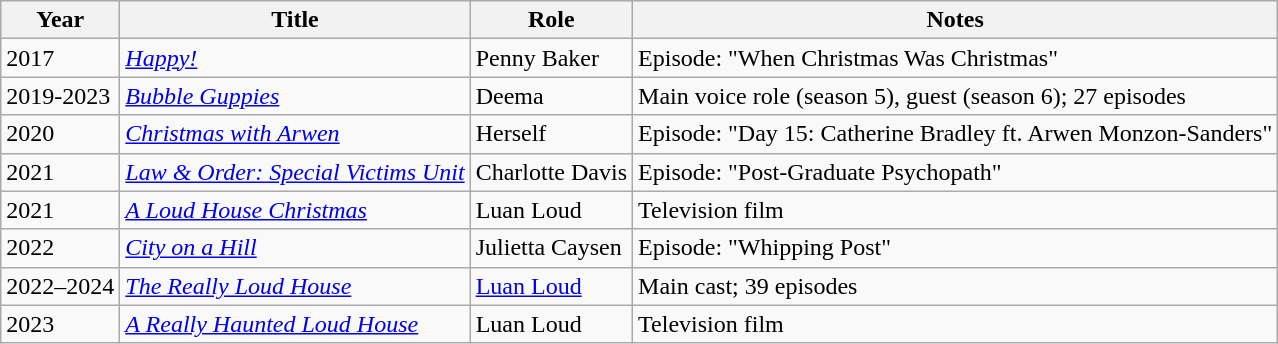<table class="wikitable sortable">
<tr>
<th>Year</th>
<th>Title</th>
<th>Role</th>
<th class="unsortable">Notes</th>
</tr>
<tr>
<td>2017</td>
<td><em><a href='#'>Happy!</a></em></td>
<td>Penny Baker</td>
<td>Episode: "When Christmas Was Christmas"</td>
</tr>
<tr>
<td>2019-2023</td>
<td><em><a href='#'>Bubble Guppies</a></em></td>
<td>Deema</td>
<td>Main voice role (season 5), guest (season 6); 27 episodes</td>
</tr>
<tr>
<td>2020</td>
<td><em><a href='#'>Christmas with Arwen</a></em></td>
<td>Herself</td>
<td>Episode: "Day 15: Catherine Bradley ft. Arwen Monzon-Sanders"</td>
</tr>
<tr>
<td>2021</td>
<td><em><a href='#'>Law & Order: Special Victims Unit</a></em></td>
<td>Charlotte Davis</td>
<td>Episode: "Post-Graduate Psychopath"</td>
</tr>
<tr>
<td>2021</td>
<td><em><a href='#'>A Loud House Christmas</a></em></td>
<td>Luan Loud</td>
<td>Television film</td>
</tr>
<tr>
<td>2022</td>
<td><em><a href='#'>City on a Hill</a></em></td>
<td>Julietta Caysen</td>
<td>Episode: "Whipping Post"</td>
</tr>
<tr>
<td>2022–2024</td>
<td><em><a href='#'>The Really Loud House</a></em></td>
<td><a href='#'>Luan Loud</a></td>
<td>Main cast; 39 episodes</td>
</tr>
<tr>
<td>2023</td>
<td><em><a href='#'>A Really Haunted Loud House</a></em></td>
<td>Luan Loud</td>
<td>Television film</td>
</tr>
</table>
